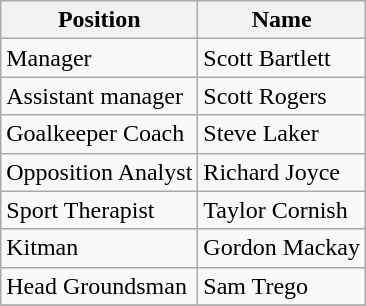<table class="wikitable">
<tr>
<th>Position</th>
<th>Name</th>
</tr>
<tr>
<td>Manager</td>
<td>Scott Bartlett</td>
</tr>
<tr>
<td>Assistant manager</td>
<td>Scott Rogers</td>
</tr>
<tr>
<td>Goalkeeper Coach</td>
<td>Steve Laker</td>
</tr>
<tr>
<td>Opposition Analyst</td>
<td>Richard Joyce</td>
</tr>
<tr>
<td>Sport Therapist</td>
<td>Taylor Cornish</td>
</tr>
<tr>
<td>Kitman</td>
<td>Gordon Mackay</td>
</tr>
<tr>
<td>Head Groundsman</td>
<td>Sam Trego</td>
</tr>
<tr>
</tr>
</table>
